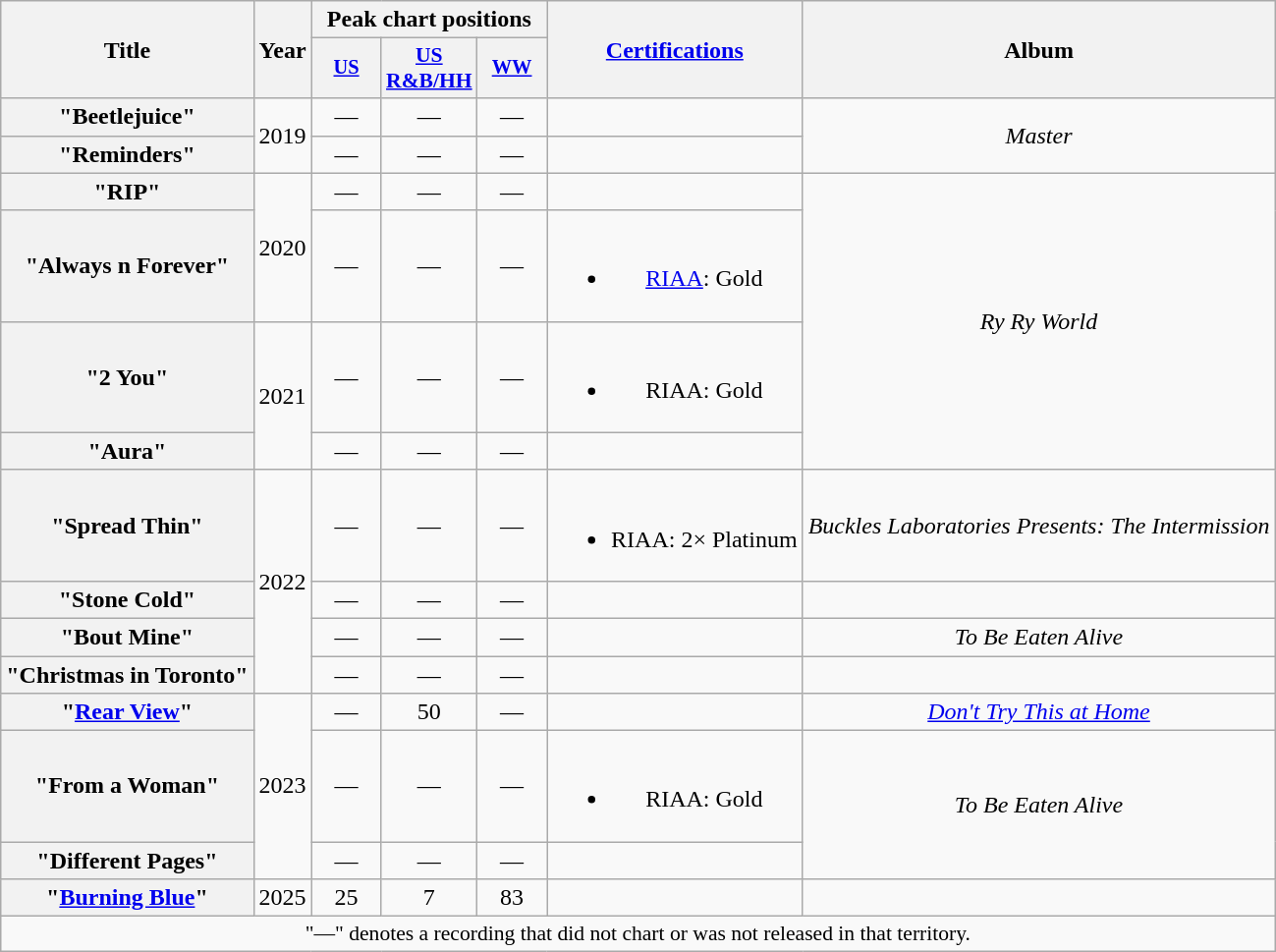<table class="wikitable plainrowheaders" style="text-align:center;">
<tr>
<th scope="col" rowspan="2">Title</th>
<th scope="col" rowspan="2" style="width:1em;">Year</th>
<th scope="col" colspan="3">Peak chart positions</th>
<th rowspan="2"><a href='#'>Certifications</a></th>
<th rowspan="2" scope="col">Album</th>
</tr>
<tr>
<th scope="col" style="width:3em;font-size:85%;"><a href='#'>US</a><br></th>
<th scope="col" style="width:3em;font-size:90%;"><a href='#'>US<br>R&B/HH</a><br></th>
<th scope="col" style="width:3em;font-size:85%;"><a href='#'>WW</a><br></th>
</tr>
<tr>
<th scope="row">"Beetlejuice"</th>
<td rowspan="2">2019</td>
<td>—</td>
<td>—</td>
<td>—</td>
<td></td>
<td rowspan="2"><em>Master</em></td>
</tr>
<tr>
<th scope="row">"Reminders"</th>
<td>—</td>
<td>—</td>
<td>—</td>
<td></td>
</tr>
<tr>
<th scope="row">"RIP"</th>
<td rowspan="2">2020</td>
<td>—</td>
<td>—</td>
<td>—</td>
<td></td>
<td rowspan="4"><em>Ry Ry World</em></td>
</tr>
<tr>
<th scope="row">"Always n Forever"<br></th>
<td>—</td>
<td>—</td>
<td>—</td>
<td><br><ul><li><a href='#'>RIAA</a>: Gold</li></ul></td>
</tr>
<tr>
<th scope="row">"2 You"</th>
<td rowspan="2">2021</td>
<td>—</td>
<td>—</td>
<td>—</td>
<td><br><ul><li>RIAA: Gold</li></ul></td>
</tr>
<tr>
<th scope="row">"Aura"</th>
<td>—</td>
<td>—</td>
<td>—</td>
<td></td>
</tr>
<tr>
<th scope="row">"Spread Thin"</th>
<td rowspan="4">2022</td>
<td>—</td>
<td>—</td>
<td>—</td>
<td><br><ul><li>RIAA: 2× Platinum</li></ul></td>
<td><em>Buckles Laboratories Presents: The Intermission</em></td>
</tr>
<tr>
<th scope="row">"Stone Cold"<br></th>
<td>—</td>
<td>—</td>
<td>—</td>
<td></td>
<td></td>
</tr>
<tr>
<th scope="row">"Bout Mine"</th>
<td>—</td>
<td>—</td>
<td>—</td>
<td></td>
<td><em>To Be Eaten Alive</em></td>
</tr>
<tr>
<th scope="row">"Christmas in Toronto"</th>
<td>—</td>
<td>—</td>
<td>—</td>
<td></td>
<td></td>
</tr>
<tr>
<th scope="row">"<a href='#'>Rear View</a>"<br></th>
<td rowspan="3">2023</td>
<td>—</td>
<td>50</td>
<td>—</td>
<td></td>
<td><em><a href='#'>Don't Try This at Home</a></em></td>
</tr>
<tr>
<th scope="row">"From a Woman"</th>
<td>—</td>
<td>—</td>
<td>—</td>
<td><br><ul><li>RIAA: Gold</li></ul></td>
<td rowspan="2"><em>To Be Eaten Alive</em></td>
</tr>
<tr>
<th scope="row">"Different Pages"</th>
<td>—</td>
<td>—</td>
<td>—</td>
<td></td>
</tr>
<tr>
<th scope="row">"<a href='#'>Burning Blue</a>"</th>
<td>2025</td>
<td>25</td>
<td>7</td>
<td>83</td>
<td></td>
<td></td>
</tr>
<tr>
<td colspan="7" style="font-size:90%">"—" denotes a recording that did not chart or was not released in that territory.</td>
</tr>
</table>
